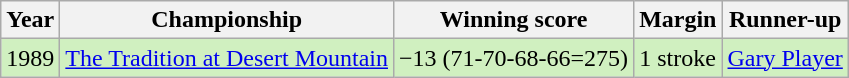<table class="wikitable">
<tr>
<th>Year</th>
<th>Championship</th>
<th>Winning score</th>
<th>Margin</th>
<th>Runner-up</th>
</tr>
<tr style="background:#d0f0c0;">
<td>1989</td>
<td><a href='#'>The Tradition at Desert Mountain</a></td>
<td>−13 (71-70-68-66=275)</td>
<td>1 stroke</td>
<td> <a href='#'>Gary Player</a></td>
</tr>
</table>
